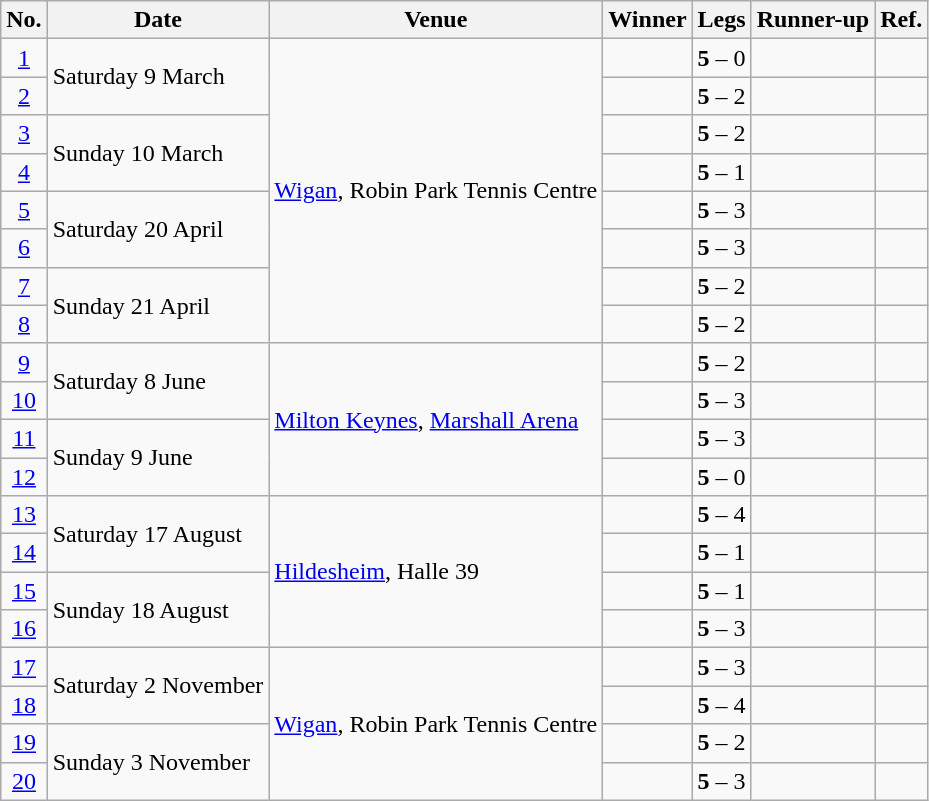<table class="wikitable">
<tr>
<th>No.</th>
<th>Date</th>
<th>Venue</th>
<th>Winner</th>
<th>Legs</th>
<th>Runner-up</th>
<th>Ref.</th>
</tr>
<tr>
<td align=center><a href='#'>1</a></td>
<td rowspan=2>Saturday 9 March</td>
<td rowspan=8> <a href='#'>Wigan</a>, Robin Park Tennis Centre</td>
<td align="right"></td>
<td align="center"><strong>5</strong> – 0</td>
<td></td>
<td align="center"></td>
</tr>
<tr>
<td align=center><a href='#'>2</a></td>
<td align="right"></td>
<td align="center"><strong>5</strong> – 2</td>
<td></td>
<td align="center"></td>
</tr>
<tr>
<td align=center><a href='#'>3</a></td>
<td rowspan=2>Sunday 10 March</td>
<td align="right"></td>
<td align="center"><strong>5</strong> – 2</td>
<td></td>
<td align="center"></td>
</tr>
<tr>
<td align=center><a href='#'>4</a></td>
<td align="right"></td>
<td align="center"><strong>5</strong> – 1</td>
<td></td>
<td align="center"></td>
</tr>
<tr>
<td align=center><a href='#'>5</a></td>
<td rowspan=2>Saturday 20 April</td>
<td align="right"></td>
<td align="center"><strong>5</strong> – 3</td>
<td></td>
<td align="center"></td>
</tr>
<tr>
<td align=center><a href='#'>6</a></td>
<td align="right"></td>
<td align="center"><strong>5</strong> – 3</td>
<td></td>
<td align="center"></td>
</tr>
<tr>
<td align=center><a href='#'>7</a></td>
<td rowspan=2>Sunday 21 April</td>
<td align="right"></td>
<td align="center"><strong>5</strong> – 2</td>
<td></td>
<td align="center"></td>
</tr>
<tr>
<td align=center><a href='#'>8</a></td>
<td align="right"></td>
<td align="center"><strong>5</strong> – 2</td>
<td></td>
<td align="center"></td>
</tr>
<tr>
<td align=center><a href='#'>9</a></td>
<td rowspan=2>Saturday 8 June</td>
<td rowspan="4"> <a href='#'>Milton Keynes</a>, <a href='#'>Marshall Arena</a></td>
<td align="right"></td>
<td align="center"><strong>5</strong> – 2</td>
<td></td>
<td align="center"></td>
</tr>
<tr>
<td align=center><a href='#'>10</a></td>
<td align="right"></td>
<td align="center"><strong>5</strong> – 3</td>
<td></td>
<td align="center"></td>
</tr>
<tr>
<td align=center><a href='#'>11</a></td>
<td rowspan=2>Sunday 9 June</td>
<td align="right"></td>
<td align="center"><strong>5</strong> – 3</td>
<td></td>
<td align="center"></td>
</tr>
<tr>
<td align=center><a href='#'>12</a></td>
<td align="right"></td>
<td align="center"><strong>5</strong> – 0</td>
<td></td>
<td align="center"></td>
</tr>
<tr>
<td align=center><a href='#'>13</a></td>
<td rowspan=2>Saturday 17 August</td>
<td rowspan=4> <a href='#'>Hildesheim</a>, Halle 39</td>
<td align="right"></td>
<td align="center"><strong>5</strong> – 4</td>
<td></td>
<td align="center"></td>
</tr>
<tr>
<td align=center><a href='#'>14</a></td>
<td align="right"></td>
<td align="center"><strong>5</strong> – 1</td>
<td></td>
<td align="center"></td>
</tr>
<tr>
<td align=center><a href='#'>15</a></td>
<td rowspan=2>Sunday 18 August</td>
<td align="right"></td>
<td align="center"><strong>5</strong> – 1</td>
<td></td>
<td align="center"></td>
</tr>
<tr>
<td align=center><a href='#'>16</a></td>
<td align="right"></td>
<td align="center"><strong>5</strong> – 3</td>
<td></td>
<td align="center"></td>
</tr>
<tr>
<td align=center><a href='#'>17</a></td>
<td rowspan=2>Saturday 2 November</td>
<td rowspan="4"> <a href='#'>Wigan</a>, Robin Park Tennis Centre</td>
<td align="right"></td>
<td align="center"><strong>5</strong> – 3</td>
<td></td>
<td align="center"></td>
</tr>
<tr>
<td align=center><a href='#'>18</a></td>
<td align="right"></td>
<td align="center"><strong>5</strong> – 4</td>
<td></td>
<td align="center"></td>
</tr>
<tr>
<td align=center><a href='#'>19</a></td>
<td rowspan="2">Sunday 3 November</td>
<td align="right"></td>
<td align="center"><strong>5</strong> – 2</td>
<td></td>
<td align="center"></td>
</tr>
<tr>
<td align=center><a href='#'>20</a></td>
<td align="right"></td>
<td align="center"><strong>5</strong> – 3</td>
<td></td>
<td align="center"></td>
</tr>
</table>
